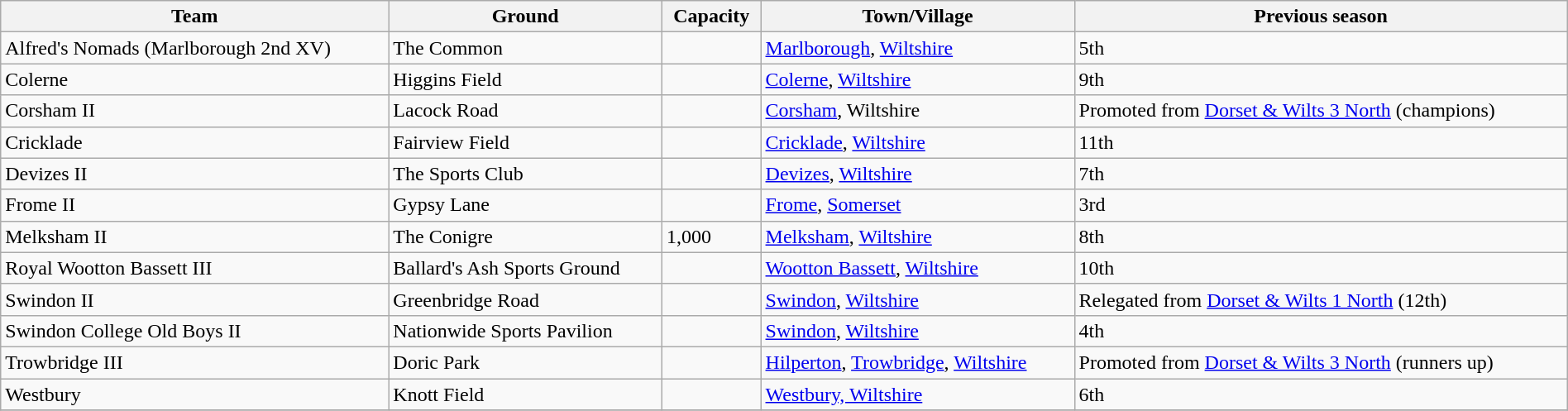<table class="wikitable sortable" width=100%>
<tr>
<th>Team</th>
<th>Ground</th>
<th>Capacity</th>
<th>Town/Village</th>
<th>Previous season</th>
</tr>
<tr>
<td>Alfred's Nomads (Marlborough 2nd XV)</td>
<td>The Common</td>
<td></td>
<td><a href='#'>Marlborough</a>, <a href='#'>Wiltshire</a></td>
<td>5th</td>
</tr>
<tr>
<td>Colerne</td>
<td>Higgins Field</td>
<td></td>
<td><a href='#'>Colerne</a>, <a href='#'>Wiltshire</a></td>
<td>9th</td>
</tr>
<tr>
<td>Corsham II</td>
<td>Lacock Road</td>
<td></td>
<td><a href='#'>Corsham</a>, Wiltshire</td>
<td>Promoted from <a href='#'>Dorset & Wilts 3 North</a> (champions)</td>
</tr>
<tr>
<td>Cricklade</td>
<td>Fairview Field</td>
<td></td>
<td><a href='#'>Cricklade</a>, <a href='#'>Wiltshire</a></td>
<td>11th</td>
</tr>
<tr>
<td>Devizes II</td>
<td>The Sports Club</td>
<td></td>
<td><a href='#'>Devizes</a>, <a href='#'>Wiltshire</a></td>
<td>7th</td>
</tr>
<tr>
<td>Frome II</td>
<td>Gypsy Lane</td>
<td></td>
<td><a href='#'>Frome</a>, <a href='#'>Somerset</a></td>
<td>3rd</td>
</tr>
<tr>
<td>Melksham II</td>
<td>The Conigre</td>
<td>1,000</td>
<td><a href='#'>Melksham</a>, <a href='#'>Wiltshire</a></td>
<td>8th</td>
</tr>
<tr>
<td>Royal Wootton Bassett III</td>
<td>Ballard's Ash Sports Ground</td>
<td></td>
<td><a href='#'>Wootton Bassett</a>, <a href='#'>Wiltshire</a></td>
<td>10th</td>
</tr>
<tr>
<td>Swindon II</td>
<td>Greenbridge Road</td>
<td></td>
<td><a href='#'>Swindon</a>, <a href='#'>Wiltshire</a></td>
<td>Relegated from <a href='#'>Dorset & Wilts 1 North</a> (12th)</td>
</tr>
<tr>
<td>Swindon College Old Boys II</td>
<td>Nationwide Sports Pavilion</td>
<td></td>
<td><a href='#'>Swindon</a>, <a href='#'>Wiltshire</a></td>
<td>4th</td>
</tr>
<tr>
<td>Trowbridge III</td>
<td>Doric Park</td>
<td></td>
<td><a href='#'>Hilperton</a>, <a href='#'>Trowbridge</a>, <a href='#'>Wiltshire</a></td>
<td>Promoted from <a href='#'>Dorset & Wilts 3 North</a> (runners up)</td>
</tr>
<tr>
<td>Westbury</td>
<td>Knott Field</td>
<td></td>
<td><a href='#'>Westbury, Wiltshire</a></td>
<td>6th</td>
</tr>
<tr>
</tr>
</table>
